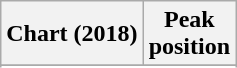<table class="wikitable sortable plainrowheaders" style="text-align:center">
<tr>
<th scope="col">Chart (2018)</th>
<th scope="col">Peak<br>position</th>
</tr>
<tr>
</tr>
<tr>
</tr>
<tr>
</tr>
</table>
